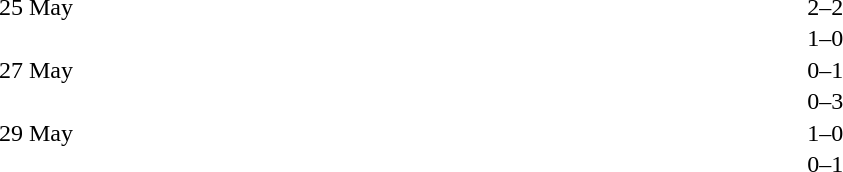<table cellspacing=1 width=70%>
<tr>
<th width=25%></th>
<th width=30%></th>
<th width=15%></th>
<th width=30%></th>
</tr>
<tr>
<td>25 May</td>
<td align=right></td>
<td align=center>2–2</td>
<td></td>
</tr>
<tr>
<td></td>
<td align=right></td>
<td align=center>1–0</td>
<td></td>
</tr>
<tr>
<td>27 May</td>
<td align=right></td>
<td align=center>0–1</td>
<td></td>
</tr>
<tr>
<td></td>
<td align=right></td>
<td align=center>0–3</td>
<td></td>
</tr>
<tr>
<td>29 May</td>
<td align=right></td>
<td align=center>1–0</td>
<td></td>
</tr>
<tr>
<td></td>
<td align=right></td>
<td align=center>0–1</td>
<td></td>
</tr>
</table>
